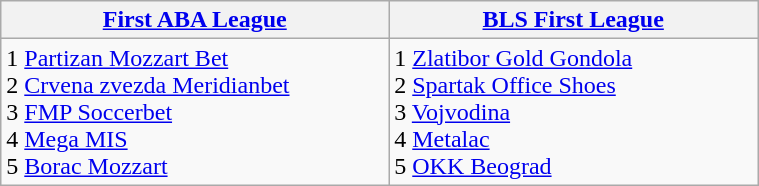<table class=wikitable width=40%>
<tr>
<th width=13%><a href='#'>First ABA League</a></th>
<th width=13%><a href='#'>BLS First League</a></th>
</tr>
<tr valign=top>
<td>1 <a href='#'>Partizan Mozzart Bet</a><br>2 <a href='#'>Crvena zvezda Meridianbet</a><br>3 <a href='#'>FMP Soccerbet</a><br>4 <a href='#'>Mega MIS</a><br>5 <a href='#'>Borac Mozzart</a></td>
<td>1 <a href='#'>Zlatibor Gold Gondola</a><br>2 <a href='#'>Spartak Office Shoes</a><br>3 <a href='#'>Vojvodina</a><br>4 <a href='#'>Metalac</a><br>5 <a href='#'>OKK Beograd</a></td>
</tr>
</table>
